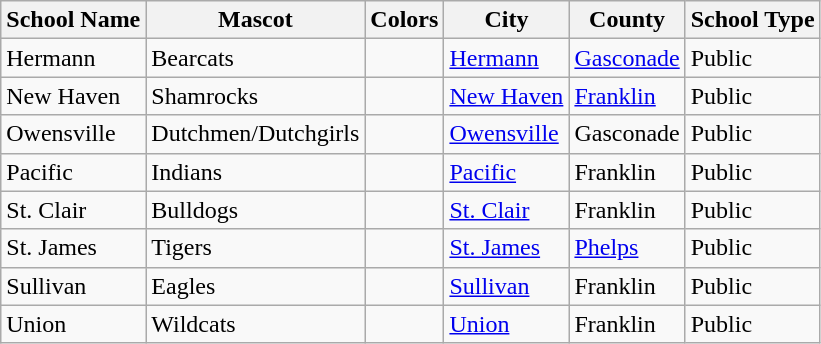<table class="wikitable">
<tr>
<th>School Name</th>
<th>Mascot</th>
<th>Colors</th>
<th>City</th>
<th>County</th>
<th>School Type</th>
</tr>
<tr>
<td>Hermann</td>
<td>Bearcats</td>
<td> </td>
<td><a href='#'>Hermann</a></td>
<td><a href='#'>Gasconade</a></td>
<td>Public</td>
</tr>
<tr>
<td>New Haven</td>
<td>Shamrocks</td>
<td> </td>
<td><a href='#'>New Haven</a></td>
<td><a href='#'>Franklin</a></td>
<td>Public</td>
</tr>
<tr>
<td>Owensville</td>
<td>Dutchmen/Dutchgirls</td>
<td> </td>
<td><a href='#'>Owensville</a></td>
<td>Gasconade</td>
<td>Public</td>
</tr>
<tr>
<td>Pacific</td>
<td>Indians</td>
<td> </td>
<td><a href='#'>Pacific</a></td>
<td>Franklin</td>
<td>Public</td>
</tr>
<tr>
<td>St. Clair</td>
<td>Bulldogs</td>
<td> </td>
<td><a href='#'>St. Clair</a></td>
<td>Franklin</td>
<td>Public</td>
</tr>
<tr>
<td>St. James</td>
<td>Tigers</td>
<td> </td>
<td><a href='#'>St. James</a></td>
<td><a href='#'>Phelps</a></td>
<td>Public</td>
</tr>
<tr>
<td>Sullivan</td>
<td>Eagles</td>
<td> </td>
<td><a href='#'>Sullivan</a></td>
<td>Franklin</td>
<td>Public</td>
</tr>
<tr>
<td>Union</td>
<td>Wildcats</td>
<td> </td>
<td><a href='#'>Union</a></td>
<td>Franklin</td>
<td>Public</td>
</tr>
</table>
